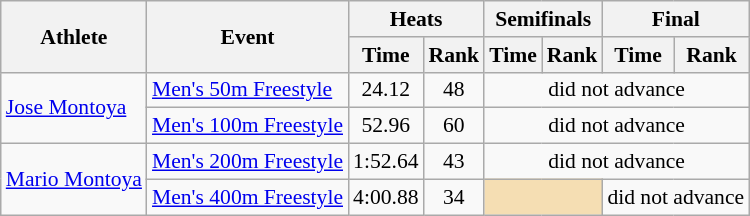<table class=wikitable style="font-size:90%">
<tr>
<th rowspan="2">Athlete</th>
<th rowspan="2">Event</th>
<th colspan="2">Heats</th>
<th colspan="2">Semifinals</th>
<th colspan="2">Final</th>
</tr>
<tr>
<th>Time</th>
<th>Rank</th>
<th>Time</th>
<th>Rank</th>
<th>Time</th>
<th>Rank</th>
</tr>
<tr>
<td rowspan="2"><a href='#'>Jose Montoya</a></td>
<td><a href='#'>Men's 50m Freestyle</a></td>
<td align=center>24.12</td>
<td align=center>48</td>
<td align=center colspan=4>did not advance</td>
</tr>
<tr>
<td><a href='#'>Men's 100m Freestyle</a></td>
<td align=center>52.96</td>
<td align=center>60</td>
<td align=center colspan=4>did not advance</td>
</tr>
<tr>
<td rowspan="2"><a href='#'>Mario Montoya</a></td>
<td><a href='#'>Men's 200m Freestyle</a></td>
<td align=center>1:52.64</td>
<td align=center>43</td>
<td align=center colspan=4>did not advance</td>
</tr>
<tr>
<td><a href='#'>Men's 400m Freestyle</a></td>
<td align=center>4:00.88</td>
<td align=center>34</td>
<td colspan= 2 bgcolor="wheat"></td>
<td align=center colspan=2>did not advance</td>
</tr>
</table>
